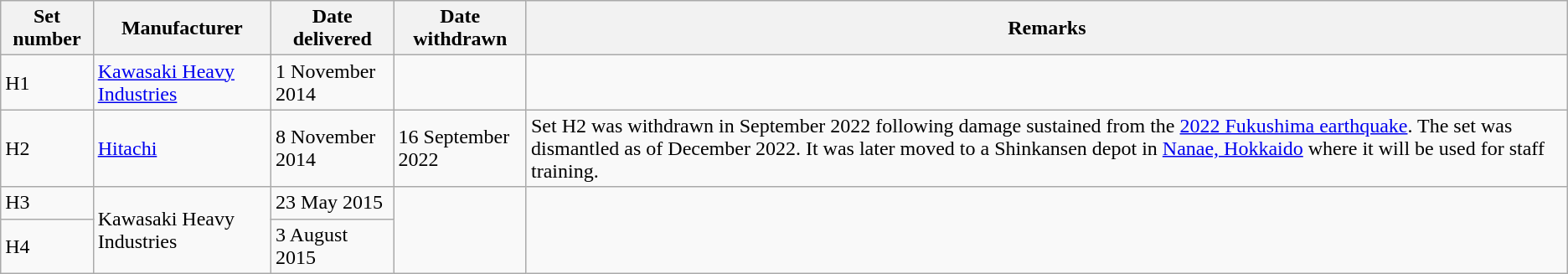<table class="wikitable">
<tr>
<th>Set number</th>
<th>Manufacturer</th>
<th>Date delivered</th>
<th>Date withdrawn</th>
<th>Remarks</th>
</tr>
<tr>
<td>H1</td>
<td><a href='#'>Kawasaki Heavy Industries</a></td>
<td>1 November 2014</td>
<td></td>
<td></td>
</tr>
<tr>
<td>H2</td>
<td><a href='#'>Hitachi</a></td>
<td>8 November 2014</td>
<td>16 September 2022</td>
<td>Set H2 was withdrawn in September 2022 following damage sustained from the <a href='#'>2022 Fukushima earthquake</a>. The set was dismantled as of December 2022. It was later moved to a Shinkansen depot in <a href='#'>Nanae, Hokkaido</a> where it will be used for staff training.</td>
</tr>
<tr>
<td>H3</td>
<td rowspan="2">Kawasaki Heavy Industries</td>
<td>23 May 2015</td>
<td rowspan="2"></td>
<td rowspan="2"></td>
</tr>
<tr>
<td>H4</td>
<td>3 August 2015</td>
</tr>
</table>
